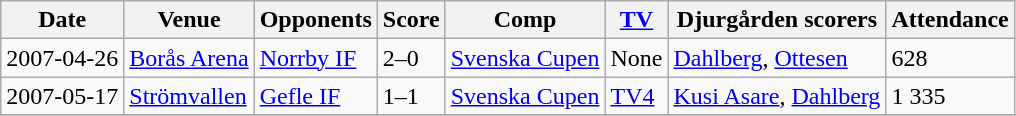<table class="wikitable">
<tr>
<th>Date</th>
<th>Venue</th>
<th>Opponents</th>
<th>Score</th>
<th>Comp</th>
<th><a href='#'>TV</a></th>
<th>Djurgården scorers</th>
<th>Attendance</th>
</tr>
<tr>
<td>2007-04-26</td>
<td><a href='#'>Borås Arena</a></td>
<td><a href='#'>Norrby IF</a></td>
<td>2–0</td>
<td><a href='#'>Svenska Cupen</a></td>
<td>None</td>
<td><a href='#'>Dahlberg</a>, <a href='#'>Ottesen</a></td>
<td>628</td>
</tr>
<tr>
<td>2007-05-17</td>
<td><a href='#'>Strömvallen</a></td>
<td><a href='#'>Gefle IF</a></td>
<td>1–1</td>
<td><a href='#'>Svenska Cupen</a></td>
<td><a href='#'>TV4</a></td>
<td><a href='#'>Kusi Asare</a>, <a href='#'>Dahlberg</a></td>
<td>1 335</td>
</tr>
<tr>
</tr>
</table>
